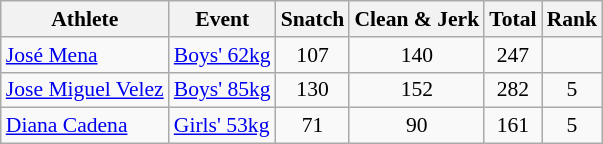<table class="wikitable" style="font-size:90%">
<tr>
<th>Athlete</th>
<th>Event</th>
<th>Snatch</th>
<th>Clean & Jerk</th>
<th>Total</th>
<th>Rank</th>
</tr>
<tr>
<td><a href='#'>José Mena</a></td>
<td><a href='#'>Boys' 62kg</a></td>
<td align=center>107</td>
<td align=center>140</td>
<td align=center>247</td>
<td align=center></td>
</tr>
<tr>
<td><a href='#'>Jose Miguel Velez</a></td>
<td><a href='#'>Boys' 85kg</a></td>
<td align=center>130</td>
<td align=center>152</td>
<td align=center>282</td>
<td align=center>5</td>
</tr>
<tr>
<td><a href='#'>Diana Cadena</a></td>
<td><a href='#'>Girls' 53kg</a></td>
<td align=center>71</td>
<td align=center>90</td>
<td align=center>161</td>
<td align=center>5</td>
</tr>
</table>
